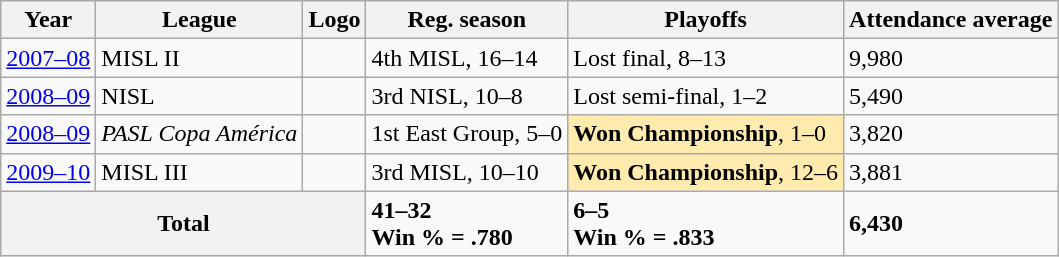<table class="wikitable">
<tr>
<th>Year</th>
<th>League</th>
<th>Logo</th>
<th>Reg. season</th>
<th>Playoffs</th>
<th>Attendance average</th>
</tr>
<tr>
<td><a href='#'>2007–08</a></td>
<td>MISL II</td>
<td></td>
<td>4th MISL, 16–14</td>
<td>Lost final, 8–13</td>
<td>9,980</td>
</tr>
<tr>
<td><a href='#'>2008–09</a></td>
<td>NISL</td>
<td></td>
<td>3rd NISL, 10–8</td>
<td>Lost semi-final, 1–2</td>
<td>5,490</td>
</tr>
<tr>
<td><a href='#'>2008–09</a></td>
<td><em>PASL Copa América</em></td>
<td></td>
<td>1st East Group,  5–0</td>
<td bgcolor="#FFEBAD"><strong>Won Championship</strong>, 1–0</td>
<td>3,820</td>
</tr>
<tr>
<td><a href='#'>2009–10</a></td>
<td>MISL III</td>
<td></td>
<td>3rd MISL, 10–10</td>
<td bgcolor="#FFEBAD"><strong>Won Championship</strong>, 12–6</td>
<td>3,881</td>
</tr>
<tr>
<th align="center" rowSpan="1" colSpan="3">Total</th>
<td><strong>41–32</strong><br><strong>Win % = .780</strong></td>
<td><strong>6–5</strong> <br> <strong>Win % = .833</strong></td>
<td><strong>6,430</strong></td>
</tr>
</table>
